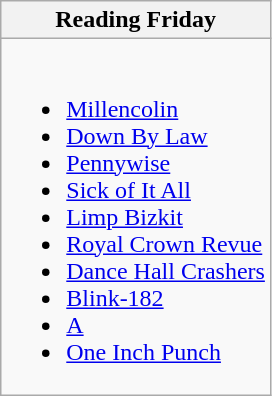<table class="wikitable">
<tr>
<th>Reading Friday</th>
</tr>
<tr>
<td><br><ul><li><a href='#'>Millencolin</a></li><li><a href='#'>Down By Law</a></li><li><a href='#'>Pennywise</a></li><li><a href='#'>Sick of It All</a></li><li><a href='#'>Limp Bizkit</a></li><li><a href='#'>Royal Crown Revue</a></li><li><a href='#'>Dance Hall Crashers</a></li><li><a href='#'>Blink-182</a></li><li><a href='#'>A</a></li><li><a href='#'>One Inch Punch</a></li></ul></td>
</tr>
</table>
